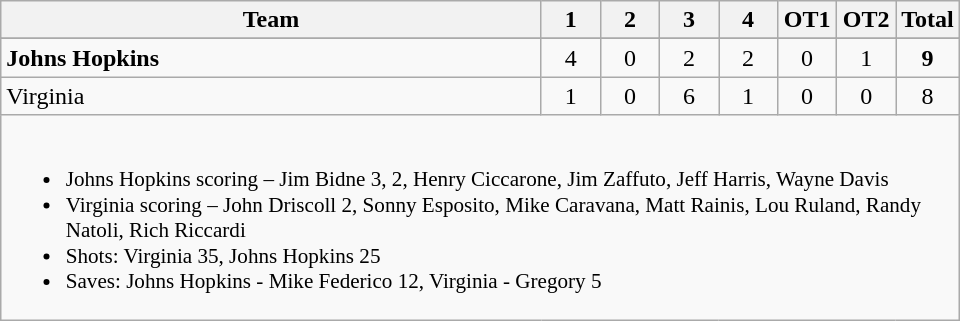<table class="wikitable" style="text-align:center; max-width:40em">
<tr>
<th>Team</th>
<th style="width:2em">1</th>
<th style="width:2em">2</th>
<th style="width:2em">3</th>
<th style="width:2em">4</th>
<th style="width:2em">OT1</th>
<th style="width:2em">OT2</th>
<th style="width:2em">Total</th>
</tr>
<tr>
</tr>
<tr>
<td style="text-align:left"><strong>Johns Hopkins</strong></td>
<td>4</td>
<td>0</td>
<td>2</td>
<td>2</td>
<td>0</td>
<td>1</td>
<td><strong>9</strong></td>
</tr>
<tr>
<td style="text-align:left">Virginia</td>
<td>1</td>
<td>0</td>
<td>6</td>
<td>1</td>
<td>0</td>
<td>0</td>
<td>8</td>
</tr>
<tr>
<td colspan=8 style="text-align:left; font-size:88%;"><br><ul><li>Johns Hopkins scoring – Jim Bidne 3,  2, Henry Ciccarone, Jim Zaffuto, Jeff Harris, Wayne Davis</li><li>Virginia scoring – John Driscoll 2, Sonny Esposito, Mike Caravana, Matt Rainis, Lou Ruland, Randy Natoli, Rich Riccardi</li><li>Shots: Virginia 35, Johns Hopkins 25</li><li>Saves: Johns Hopkins - Mike Federico 12, Virginia - Gregory 5</li></ul></td>
</tr>
</table>
